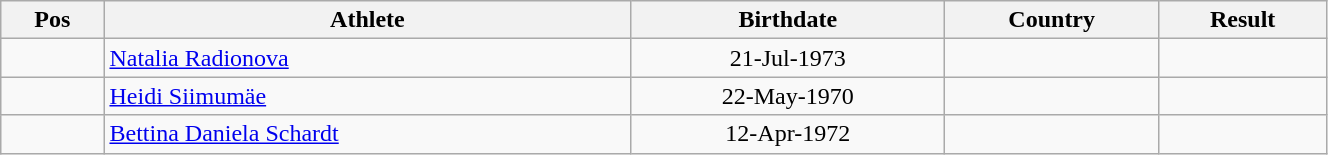<table class="wikitable"  style="text-align:center; width:70%;">
<tr>
<th>Pos</th>
<th>Athlete</th>
<th>Birthdate</th>
<th>Country</th>
<th>Result</th>
</tr>
<tr>
<td align=center></td>
<td align=left><a href='#'>Natalia Radionova</a></td>
<td>21-Jul-1973</td>
<td align=left></td>
<td></td>
</tr>
<tr>
<td align=center></td>
<td align=left><a href='#'>Heidi Siimumäe</a></td>
<td>22-May-1970</td>
<td align=left></td>
<td></td>
</tr>
<tr>
<td align=center></td>
<td align=left><a href='#'>Bettina Daniela Schardt</a></td>
<td>12-Apr-1972</td>
<td align=left></td>
<td></td>
</tr>
</table>
